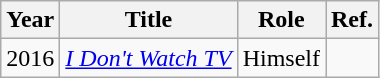<table class="wikitable sortable">
<tr>
<th>Year</th>
<th>Title</th>
<th>Role</th>
<th>Ref.</th>
</tr>
<tr>
<td>2016</td>
<td><em><a href='#'>I Don't Watch TV</a></em></td>
<td>Himself</td>
<td></td>
</tr>
</table>
